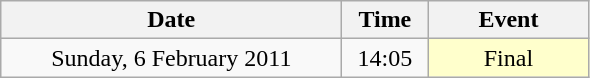<table class = "wikitable" style="text-align:center;">
<tr>
<th width=220>Date</th>
<th width=50>Time</th>
<th width=100>Event</th>
</tr>
<tr>
<td>Sunday, 6 February 2011</td>
<td>14:05</td>
<td bgcolor=ffffcc>Final</td>
</tr>
</table>
